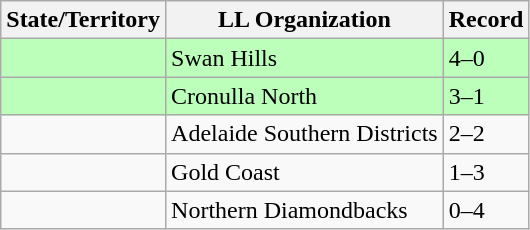<table class="wikitable">
<tr>
<th>State/Territory</th>
<th>LL Organization</th>
<th>Record</th>
</tr>
<tr bgcolor=#bbffbb>
<td><strong></strong></td>
<td>Swan Hills</td>
<td>4–0</td>
</tr>
<tr bgcolor=#bbffbb>
<td><strong></strong></td>
<td>Cronulla North</td>
<td>3–1</td>
</tr>
<tr>
<td><strong></strong></td>
<td>Adelaide Southern Districts</td>
<td>2–2</td>
</tr>
<tr>
<td><strong></strong></td>
<td>Gold Coast</td>
<td>1–3</td>
</tr>
<tr>
<td><strong></strong></td>
<td>Northern Diamondbacks</td>
<td>0–4</td>
</tr>
</table>
